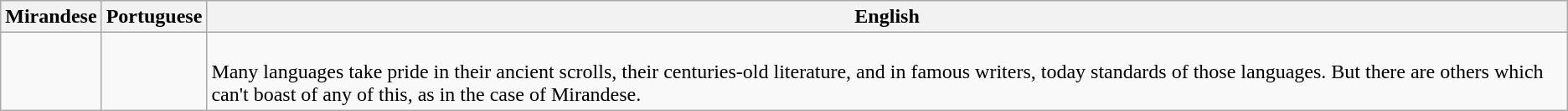<table class=wikitable>
<tr>
<th>Mirandese</th>
<th>Portuguese</th>
<th>English</th>
</tr>
<tr>
<td><br></td>
<td><br></td>
<td><br>Many languages take pride in their ancient scrolls, their centuries-old literature, and in famous writers, today standards of those languages. But there are others which can't boast of any of this, as in the case of Mirandese.</td>
</tr>
</table>
